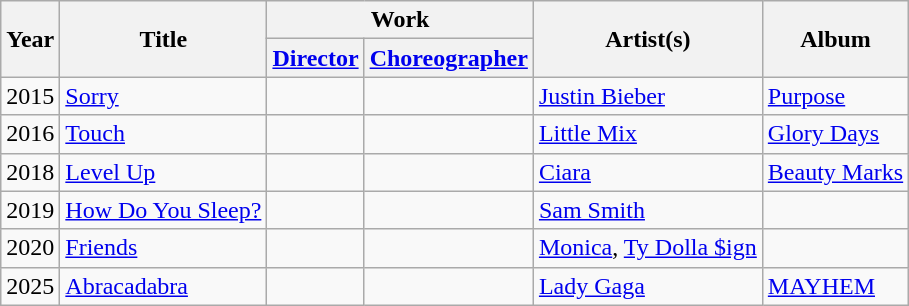<table class="wikitable">
<tr>
<th rowspan="2">Year</th>
<th rowspan="2">Title</th>
<th colspan="2">Work</th>
<th rowspan="2">Artist(s)</th>
<th rowspan="2">Album</th>
</tr>
<tr>
<th><a href='#'>Director</a></th>
<th><a href='#'>Choreographer</a></th>
</tr>
<tr>
<td>2015</td>
<td><a href='#'>Sorry</a></td>
<td></td>
<td></td>
<td><a href='#'>Justin Bieber</a></td>
<td><a href='#'>Purpose</a></td>
</tr>
<tr>
<td>2016</td>
<td><a href='#'>Touch</a></td>
<td></td>
<td></td>
<td><a href='#'>Little Mix</a></td>
<td><a href='#'>Glory Days</a></td>
</tr>
<tr>
<td>2018</td>
<td><a href='#'>Level Up</a></td>
<td></td>
<td></td>
<td><a href='#'>Ciara</a></td>
<td><a href='#'>Beauty Marks</a></td>
</tr>
<tr>
<td>2019</td>
<td><a href='#'>How Do You Sleep?</a></td>
<td></td>
<td></td>
<td><a href='#'>Sam Smith</a></td>
<td></td>
</tr>
<tr>
<td>2020</td>
<td><a href='#'>Friends</a></td>
<td></td>
<td></td>
<td><a href='#'>Monica</a>, <a href='#'>Ty Dolla $ign</a></td>
<td></td>
</tr>
<tr>
<td>2025</td>
<td><a href='#'>Abracadabra</a></td>
<td></td>
<td></td>
<td><a href='#'>Lady Gaga</a></td>
<td><a href='#'>MAYHEM</a></td>
</tr>
</table>
